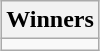<table class=wikitable style="text-align:center; margin:auto">
<tr>
<th>Winners</th>
</tr>
<tr>
<td></td>
</tr>
</table>
